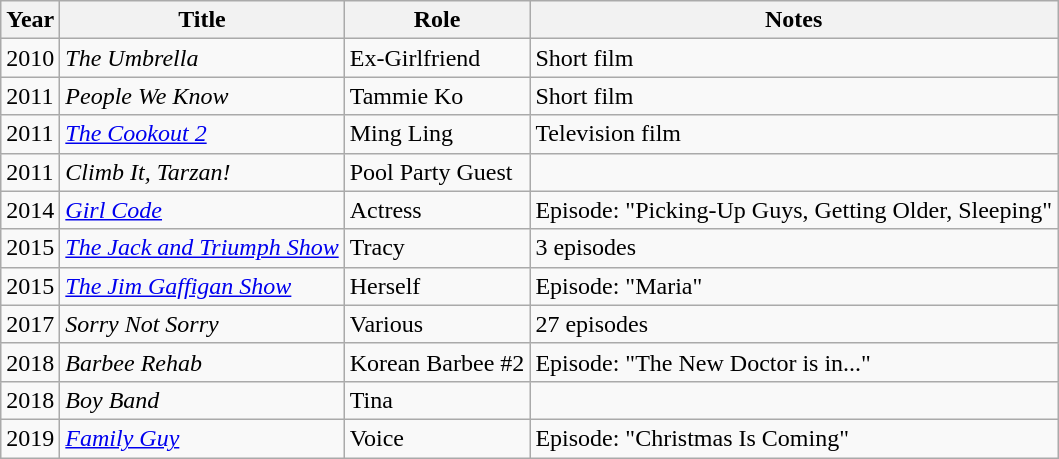<table class="wikitable sortable">
<tr>
<th>Year</th>
<th>Title</th>
<th>Role</th>
<th>Notes</th>
</tr>
<tr>
<td>2010</td>
<td><em>The Umbrella</em></td>
<td>Ex-Girlfriend</td>
<td>Short film</td>
</tr>
<tr>
<td>2011</td>
<td><em>People We Know</em></td>
<td>Tammie Ko</td>
<td>Short film</td>
</tr>
<tr>
<td>2011</td>
<td><em><a href='#'>The Cookout 2</a></em></td>
<td>Ming Ling</td>
<td>Television film</td>
</tr>
<tr>
<td>2011</td>
<td><em>Climb It, Tarzan!</em></td>
<td>Pool Party Guest</td>
<td></td>
</tr>
<tr>
<td>2014</td>
<td><em><a href='#'>Girl Code</a></em></td>
<td>Actress</td>
<td>Episode: "Picking-Up Guys, Getting Older, Sleeping"</td>
</tr>
<tr>
<td>2015</td>
<td><em><a href='#'>The Jack and Triumph Show</a></em></td>
<td>Tracy</td>
<td>3 episodes</td>
</tr>
<tr>
<td>2015</td>
<td><em><a href='#'>The Jim Gaffigan Show</a></em></td>
<td>Herself</td>
<td>Episode: "Maria"</td>
</tr>
<tr>
<td>2017</td>
<td><em>Sorry Not Sorry</em></td>
<td>Various</td>
<td>27 episodes</td>
</tr>
<tr>
<td>2018</td>
<td><em>Barbee Rehab</em></td>
<td>Korean Barbee #2</td>
<td>Episode: "The New Doctor is in..."</td>
</tr>
<tr>
<td>2018</td>
<td><em>Boy Band</em></td>
<td>Tina</td>
<td></td>
</tr>
<tr>
<td>2019</td>
<td><em><a href='#'>Family Guy</a></em></td>
<td>Voice</td>
<td>Episode: "Christmas Is Coming"</td>
</tr>
</table>
